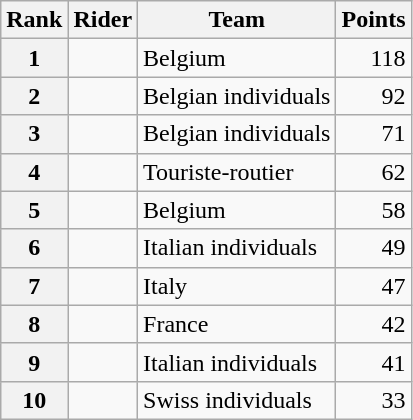<table class="wikitable">
<tr>
<th scope="col">Rank</th>
<th scope="col">Rider</th>
<th scope="col">Team</th>
<th scope="col">Points</th>
</tr>
<tr>
<th scope="row">1</th>
<td></td>
<td>Belgium</td>
<td style="text-align:right;">118</td>
</tr>
<tr>
<th scope="row">2</th>
<td></td>
<td>Belgian individuals</td>
<td style="text-align:right;">92</td>
</tr>
<tr>
<th scope="row">3</th>
<td></td>
<td>Belgian individuals</td>
<td style="text-align:right;">71</td>
</tr>
<tr>
<th scope="row">4</th>
<td></td>
<td>Touriste-routier</td>
<td style="text-align:right;">62</td>
</tr>
<tr>
<th scope="row">5</th>
<td></td>
<td>Belgium</td>
<td style="text-align:right;">58</td>
</tr>
<tr>
<th scope="row">6</th>
<td></td>
<td>Italian individuals</td>
<td style="text-align:right;">49</td>
</tr>
<tr>
<th scope="row">7</th>
<td></td>
<td>Italy</td>
<td style="text-align:right;">47</td>
</tr>
<tr>
<th scope="row">8</th>
<td></td>
<td>France</td>
<td style="text-align:right;">42</td>
</tr>
<tr>
<th scope="row">9</th>
<td></td>
<td>Italian individuals</td>
<td style="text-align:right;">41</td>
</tr>
<tr>
<th scope="row">10</th>
<td></td>
<td>Swiss individuals</td>
<td style="text-align:right;">33</td>
</tr>
</table>
